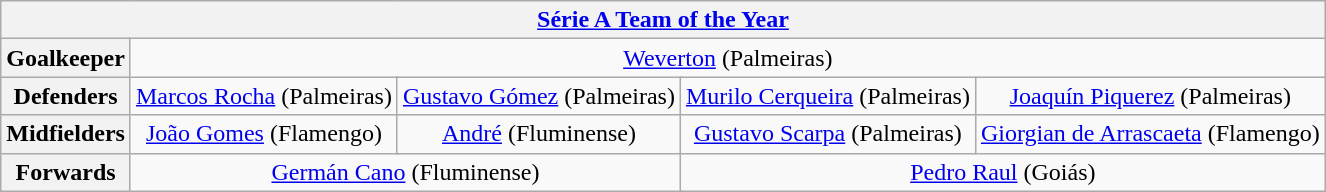<table class="wikitable" style="text-align:center">
<tr>
<th colspan="8"><a href='#'>Série A Team of the Year</a></th>
</tr>
<tr>
<th>Goalkeeper</th>
<td colspan="7"> <a href='#'>Weverton</a> (Palmeiras)</td>
</tr>
<tr>
<th>Defenders</th>
<td colspan="3"> <a href='#'>Marcos Rocha</a> (Palmeiras)</td>
<td colspan="2"> <a href='#'>Gustavo Gómez</a> (Palmeiras)</td>
<td> <a href='#'>Murilo Cerqueira</a> (Palmeiras)</td>
<td> <a href='#'>Joaquín Piquerez</a> (Palmeiras)</td>
</tr>
<tr>
<th>Midfielders</th>
<td colspan="3"> <a href='#'>João Gomes</a> (Flamengo)</td>
<td> <a href='#'>André</a> (Fluminense)</td>
<td colspan="2"> <a href='#'>Gustavo Scarpa</a> (Palmeiras)</td>
<td> <a href='#'>Giorgian de Arrascaeta</a> (Flamengo)</td>
</tr>
<tr>
<th>Forwards</th>
<td colspan="5"> <a href='#'>Germán Cano</a> (Fluminense)</td>
<td colspan="2"> <a href='#'>Pedro Raul</a> (Goiás)</td>
</tr>
</table>
